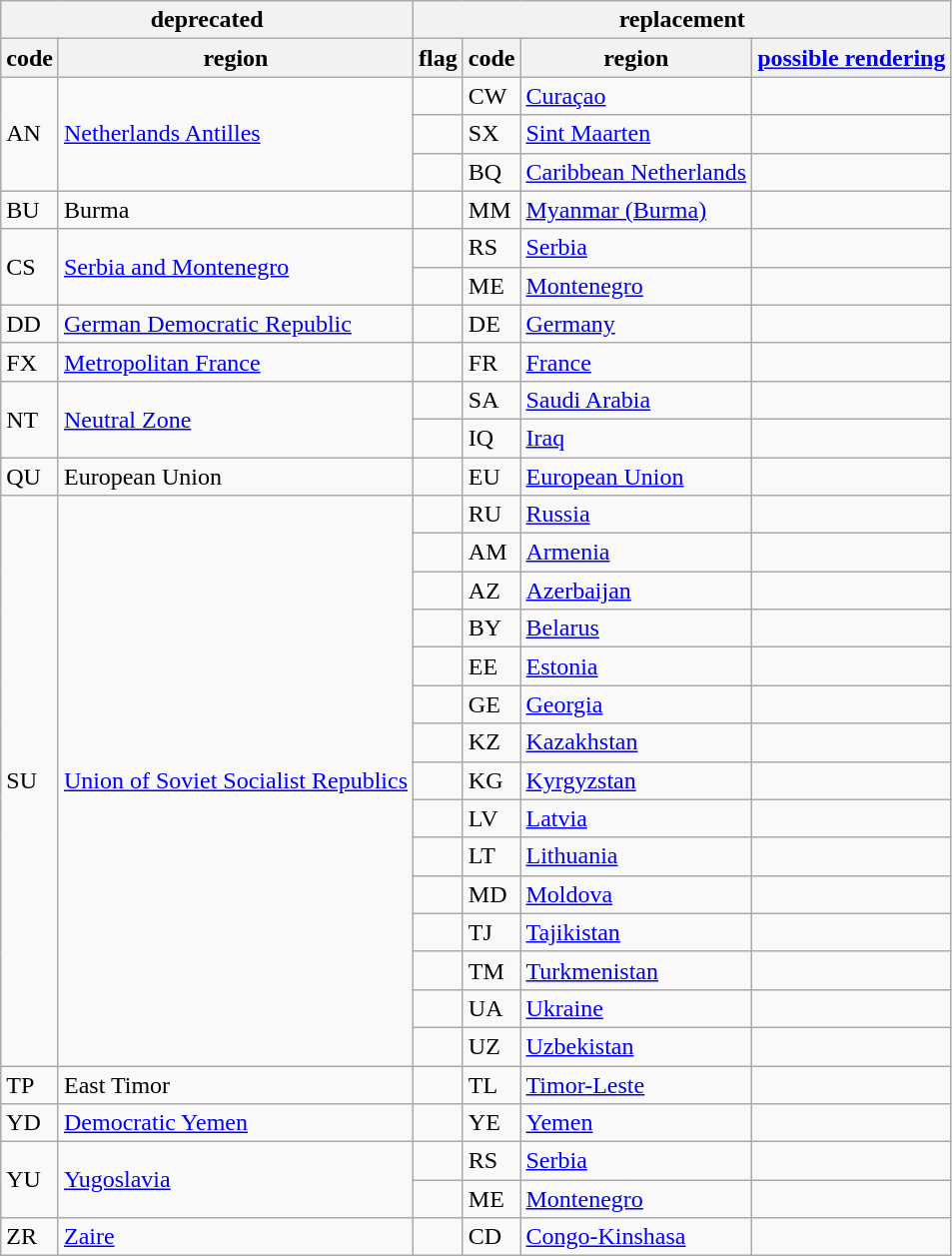<table class="wikitable Unicode">
<tr>
<th colspan="2">deprecated</th>
<th colspan="4">replacement</th>
</tr>
<tr>
<th>code</th>
<th>region</th>
<th>flag</th>
<th>code</th>
<th>region</th>
<th><a href='#'>possible rendering</a></th>
</tr>
<tr id="AN">
<td rowspan="3">AN</td>
<td rowspan="3"><a href='#'>Netherlands Antilles</a></td>
<td></td>
<td>CW</td>
<td><a href='#'>Curaçao</a></td>
<td style="text-align:center"></td>
</tr>
<tr>
<td style="text-align:center"></td>
<td>SX</td>
<td><a href='#'>Sint Maarten</a></td>
<td style="text-align:center"></td>
</tr>
<tr>
<td style="text-align:center"></td>
<td>BQ</td>
<td><a href='#'>Caribbean Netherlands</a></td>
<td style="text-align:center"></td>
</tr>
<tr id="BU">
<td>BU</td>
<td>Burma</td>
<td></td>
<td>MM</td>
<td><a href='#'>Myanmar (Burma)</a></td>
<td style="text-align:center"></td>
</tr>
<tr id="CS">
<td rowspan="2">CS</td>
<td rowspan="2"><a href='#'>Serbia and Montenegro</a></td>
<td></td>
<td>RS</td>
<td><a href='#'>Serbia</a></td>
<td style="text-align:center"></td>
</tr>
<tr>
<td style="text-align:center"></td>
<td>ME</td>
<td><a href='#'>Montenegro</a></td>
<td style="text-align:center"></td>
</tr>
<tr id="DD">
<td>DD</td>
<td><a href='#'>German Democratic Republic</a></td>
<td></td>
<td>DE</td>
<td><a href='#'>Germany</a></td>
<td style="text-align:center"></td>
</tr>
<tr id="FX">
<td>FX</td>
<td><a href='#'>Metropolitan France</a></td>
<td></td>
<td>FR</td>
<td><a href='#'>France</a></td>
<td style="text-align:center"></td>
</tr>
<tr id="NT">
<td rowspan="2">NT</td>
<td rowspan="2"><a href='#'>Neutral Zone</a></td>
<td></td>
<td>SA</td>
<td><a href='#'>Saudi Arabia</a></td>
<td style="text-align:center"></td>
</tr>
<tr>
<td style="text-align:center"></td>
<td>IQ</td>
<td><a href='#'>Iraq</a></td>
<td style="text-align:center"></td>
</tr>
<tr id="QU">
<td>QU</td>
<td>European Union</td>
<td></td>
<td>EU</td>
<td><a href='#'>European Union</a></td>
<td style="text-align:center"></td>
</tr>
<tr id="SU">
<td rowspan="15">SU</td>
<td rowspan="15"><a href='#'>Union of Soviet Socialist Republics</a></td>
<td></td>
<td>RU</td>
<td><a href='#'>Russia</a></td>
<td style="text-align:center"></td>
</tr>
<tr>
<td style="text-align:center"></td>
<td>AM</td>
<td><a href='#'>Armenia</a></td>
<td style="text-align:center"></td>
</tr>
<tr>
<td style="text-align:center"></td>
<td>AZ</td>
<td><a href='#'>Azerbaijan</a></td>
<td style="text-align:center"></td>
</tr>
<tr>
<td style="text-align:center"></td>
<td>BY</td>
<td><a href='#'>Belarus</a></td>
<td style="text-align:center"></td>
</tr>
<tr>
<td style="text-align:center"></td>
<td>EE</td>
<td><a href='#'>Estonia</a></td>
<td style="text-align:center"></td>
</tr>
<tr>
<td style="text-align:center"></td>
<td>GE</td>
<td><a href='#'>Georgia</a></td>
<td style="text-align:center"></td>
</tr>
<tr>
<td style="text-align:center"></td>
<td>KZ</td>
<td><a href='#'>Kazakhstan</a></td>
<td style="text-align:center"></td>
</tr>
<tr>
<td style="text-align:center"></td>
<td>KG</td>
<td><a href='#'>Kyrgyzstan</a></td>
<td style="text-align:center"></td>
</tr>
<tr>
<td style="text-align:center"></td>
<td>LV</td>
<td><a href='#'>Latvia</a></td>
<td style="text-align:center"></td>
</tr>
<tr>
<td style="text-align:center"></td>
<td>LT</td>
<td><a href='#'>Lithuania</a></td>
<td style="text-align:center"></td>
</tr>
<tr>
<td style="text-align:center"></td>
<td>MD</td>
<td><a href='#'>Moldova</a></td>
<td style="text-align:center"></td>
</tr>
<tr>
<td style="text-align:center"></td>
<td>TJ</td>
<td><a href='#'>Tajikistan</a></td>
<td style="text-align:center"></td>
</tr>
<tr>
<td style="text-align:center"></td>
<td>TM</td>
<td><a href='#'>Turkmenistan</a></td>
<td style="text-align:center"></td>
</tr>
<tr>
<td style="text-align:center"></td>
<td>UA</td>
<td><a href='#'>Ukraine</a></td>
<td style="text-align:center"></td>
</tr>
<tr>
<td style="text-align:center"></td>
<td>UZ</td>
<td><a href='#'>Uzbekistan</a></td>
<td style="text-align:center"></td>
</tr>
<tr id="TP">
<td>TP</td>
<td>East Timor</td>
<td></td>
<td>TL</td>
<td><a href='#'>Timor-Leste</a></td>
<td style="text-align:center"></td>
</tr>
<tr id="YD">
<td>YD</td>
<td><a href='#'>Democratic Yemen</a></td>
<td></td>
<td>YE</td>
<td><a href='#'>Yemen</a></td>
<td style="text-align:center"></td>
</tr>
<tr id="YU">
<td rowspan="2">YU</td>
<td rowspan="2"><a href='#'>Yugoslavia</a></td>
<td></td>
<td>RS</td>
<td><a href='#'>Serbia</a></td>
<td style="text-align:center"></td>
</tr>
<tr>
<td style="text-align:center"></td>
<td>ME</td>
<td><a href='#'>Montenegro</a></td>
<td style="text-align:center"></td>
</tr>
<tr id="ZR">
<td>ZR</td>
<td><a href='#'>Zaire</a></td>
<td></td>
<td>CD</td>
<td><a href='#'>Congo-Kinshasa</a></td>
<td style="text-align:center"></td>
</tr>
</table>
